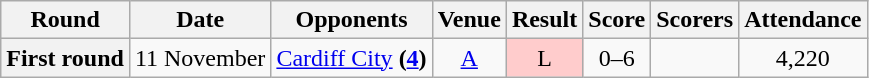<table class="wikitable" style="text-align:center">
<tr>
<th>Round</th>
<th>Date</th>
<th>Opponents</th>
<th>Venue</th>
<th>Result</th>
<th>Score</th>
<th>Scorers</th>
<th>Attendance</th>
</tr>
<tr>
<th>First round</th>
<td>11 November</td>
<td><a href='#'>Сardiff City</a> <strong>(<a href='#'>4</a>)</strong></td>
<td><a href='#'>A</a></td>
<td style="background-color:#FFCCCC">L</td>
<td>0–6</td>
<td align="left"></td>
<td>4,220</td>
</tr>
</table>
